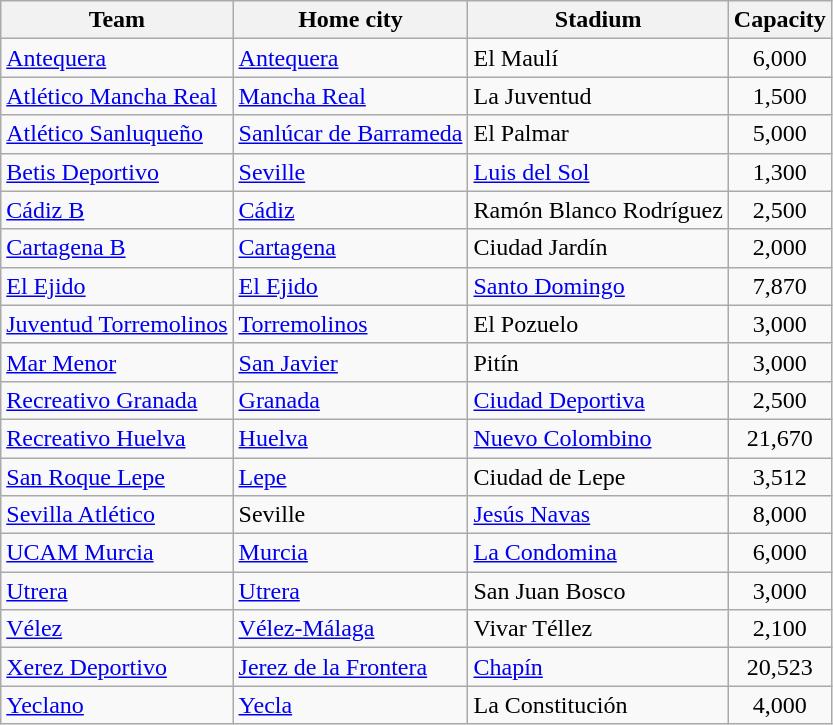<table class="wikitable sortable">
<tr>
<th>Team</th>
<th>Home city</th>
<th>Stadium</th>
<th>Capacity</th>
</tr>
<tr>
<td><a href='#'>Antequera</a></td>
<td><a href='#'>Antequera</a></td>
<td>El Maulí</td>
<td align=center>6,000</td>
</tr>
<tr>
<td><a href='#'>Atlético Mancha Real</a></td>
<td><a href='#'>Mancha Real</a></td>
<td>La Juventud</td>
<td align=center>1,500</td>
</tr>
<tr>
<td><a href='#'>Atlético Sanluqueño</a></td>
<td><a href='#'>Sanlúcar de Barrameda</a></td>
<td>El Palmar</td>
<td align=center>5,000</td>
</tr>
<tr>
<td><a href='#'>Betis Deportivo</a></td>
<td><a href='#'>Seville</a></td>
<td><a href='#'>Luis del Sol</a></td>
<td align=center>1,300</td>
</tr>
<tr>
<td><a href='#'>Cádiz B</a></td>
<td><a href='#'>Cádiz</a></td>
<td>Ramón Blanco Rodríguez</td>
<td align=center>2,500</td>
</tr>
<tr>
<td><a href='#'>Cartagena B</a></td>
<td><a href='#'>Cartagena</a></td>
<td>Ciudad Jardín</td>
<td align=center>2,000</td>
</tr>
<tr>
<td><a href='#'>El Ejido</a></td>
<td><a href='#'>El Ejido</a></td>
<td><a href='#'>Santo Domingo</a></td>
<td align=center>7,870</td>
</tr>
<tr>
<td><a href='#'>Juventud Torremolinos</a></td>
<td><a href='#'>Torremolinos</a></td>
<td>El Pozuelo</td>
<td align=center>3,000</td>
</tr>
<tr>
<td><a href='#'>Mar Menor</a></td>
<td><a href='#'>San Javier</a></td>
<td>Pitín</td>
<td align=center>3,000</td>
</tr>
<tr>
<td><a href='#'>Recreativo Granada</a></td>
<td><a href='#'>Granada</a></td>
<td><a href='#'>Ciudad Deportiva</a></td>
<td align=center>2,500</td>
</tr>
<tr>
<td><a href='#'>Recreativo Huelva</a></td>
<td><a href='#'>Huelva</a></td>
<td><a href='#'>Nuevo Colombino</a></td>
<td align=center>21,670</td>
</tr>
<tr>
<td><a href='#'>San Roque Lepe</a></td>
<td><a href='#'>Lepe</a></td>
<td>Ciudad de Lepe</td>
<td align=center>3,512</td>
</tr>
<tr>
<td><a href='#'>Sevilla Atlético</a></td>
<td>Seville</td>
<td><a href='#'>Jesús Navas</a></td>
<td align=center>8,000</td>
</tr>
<tr>
<td><a href='#'>UCAM Murcia</a></td>
<td><a href='#'>Murcia</a></td>
<td><a href='#'>La Condomina</a></td>
<td align=center>6,000</td>
</tr>
<tr>
<td><a href='#'>Utrera</a></td>
<td><a href='#'>Utrera</a></td>
<td>San Juan Bosco</td>
<td align=center>3,000</td>
</tr>
<tr>
<td><a href='#'>Vélez</a></td>
<td><a href='#'>Vélez-Málaga</a></td>
<td>Vivar Téllez</td>
<td align=center>2,100</td>
</tr>
<tr>
<td><a href='#'>Xerez Deportivo</a></td>
<td><a href='#'>Jerez de la Frontera</a></td>
<td><a href='#'>Chapín</a></td>
<td align=center>20,523</td>
</tr>
<tr>
<td><a href='#'>Yeclano</a></td>
<td><a href='#'>Yecla</a></td>
<td>La Constitución</td>
<td align=center>4,000</td>
</tr>
</table>
